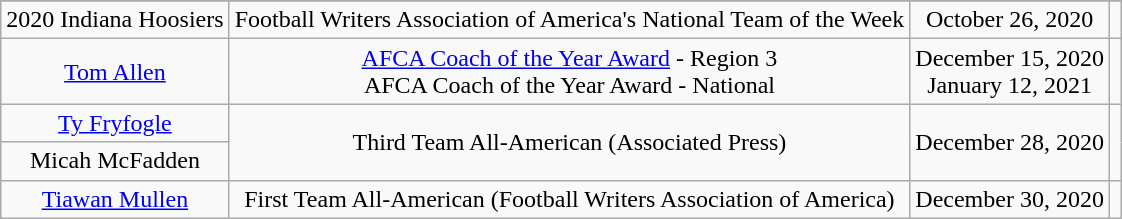<table class="wikitable" style="text-align: center">
<tr>
</tr>
<tr>
<td>2020 Indiana Hoosiers</td>
<td>Football Writers Association of America's National Team of the Week</td>
<td>October 26, 2020</td>
<td></td>
</tr>
<tr>
<td><a href='#'>Tom Allen</a></td>
<td><a href='#'>AFCA Coach of the Year Award</a> - Region 3<br> AFCA Coach of the Year Award - National</td>
<td>December 15, 2020<br>January 12, 2021</td>
<td></td>
</tr>
<tr>
<td><a href='#'>Ty Fryfogle</a></td>
<td rowspan="2">Third Team All-American (Associated Press)</td>
<td rowspan="2">December 28, 2020</td>
<td rowspan="2"></td>
</tr>
<tr>
<td>Micah McFadden</td>
</tr>
<tr>
<td><a href='#'>Tiawan Mullen</a></td>
<td>First Team All-American (Football Writers Association of America)</td>
<td>December 30, 2020</td>
<td></td>
</tr>
</table>
